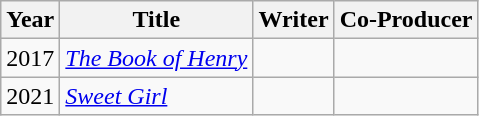<table class="wikitable">
<tr>
<th>Year</th>
<th>Title</th>
<th>Writer</th>
<th>Co-Producer</th>
</tr>
<tr>
<td>2017</td>
<td><em><a href='#'>The Book of Henry</a></em></td>
<td></td>
<td></td>
</tr>
<tr>
<td>2021</td>
<td><em><a href='#'>Sweet Girl</a></em></td>
<td></td>
<td></td>
</tr>
</table>
